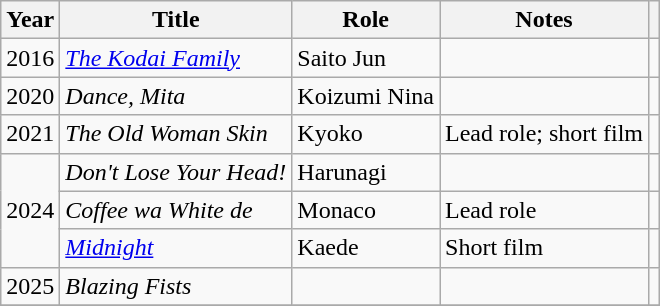<table class="wikitable sortable">
<tr>
<th>Year</th>
<th>Title</th>
<th>Role</th>
<th class="unsortable">Notes</th>
<th class="unsortable"></th>
</tr>
<tr>
<td>2016</td>
<td><em><a href='#'>The Kodai Family</a></em></td>
<td>Saito Jun</td>
<td></td>
<td></td>
</tr>
<tr>
<td>2020</td>
<td><em>Dance, Mita</em></td>
<td>Koizumi Nina</td>
<td></td>
<td></td>
</tr>
<tr>
<td>2021</td>
<td><em>The Old Woman Skin</em></td>
<td>Kyoko</td>
<td>Lead role; short film</td>
<td></td>
</tr>
<tr>
<td rowspan=3>2024</td>
<td><em>Don't Lose Your Head!</em></td>
<td>Harunagi</td>
<td></td>
<td></td>
</tr>
<tr>
<td><em>Coffee wa White de</em></td>
<td>Monaco</td>
<td>Lead role</td>
<td></td>
</tr>
<tr>
<td><em><a href='#'>Midnight</a></em></td>
<td>Kaede</td>
<td>Short film</td>
<td></td>
</tr>
<tr>
<td>2025</td>
<td><em>Blazing Fists</em></td>
<td></td>
<td></td>
<td></td>
</tr>
<tr>
</tr>
</table>
